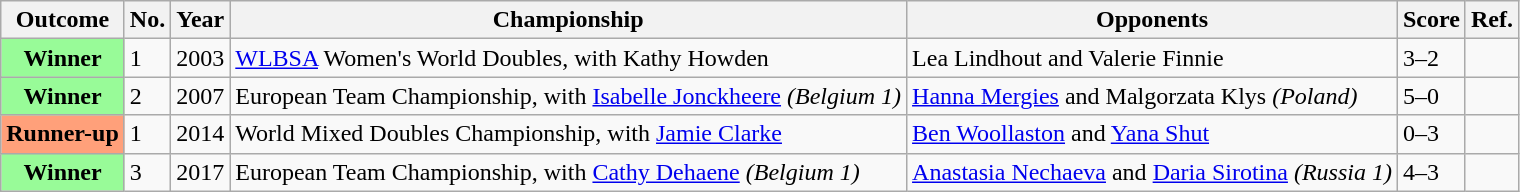<table class="wikitable">
<tr>
<th>Outcome</th>
<th>No.</th>
<th>Year</th>
<th>Championship</th>
<th>Opponents</th>
<th>Score</th>
<th>Ref.</th>
</tr>
<tr>
<th scope="row" style="background:#98FB98">Winner</th>
<td>1</td>
<td>2003</td>
<td><a href='#'>WLBSA</a> Women's World Doubles, with Kathy Howden</td>
<td>Lea Lindhout and Valerie Finnie</td>
<td>3–2</td>
<td></td>
</tr>
<tr>
<th scope="row" style="background:#98FB98">Winner</th>
<td>2</td>
<td>2007</td>
<td>European Team Championship, with <a href='#'>Isabelle Jonckheere</a> <em>(Belgium 1)</em></td>
<td><a href='#'>Hanna Mergies</a> and Malgorzata Klys <em>(Poland)</em></td>
<td>5–0</td>
<td></td>
</tr>
<tr>
<th scope="row" style="background:#ffa07a;">Runner-up</th>
<td>1</td>
<td>2014</td>
<td>World Mixed Doubles Championship, with <a href='#'>Jamie Clarke</a></td>
<td><a href='#'>Ben Woollaston</a> and <a href='#'>Yana Shut</a></td>
<td>0–3</td>
<td></td>
</tr>
<tr>
<th scope="row" style="background:#98FB98">Winner</th>
<td>3</td>
<td>2017</td>
<td>European Team Championship, with <a href='#'>Cathy Dehaene</a> <em>(Belgium 1)</em></td>
<td><a href='#'>Anastasia Nechaeva</a> and <a href='#'>Daria Sirotina</a> <em>(Russia 1)</em></td>
<td>4–3</td>
<td></td>
</tr>
</table>
